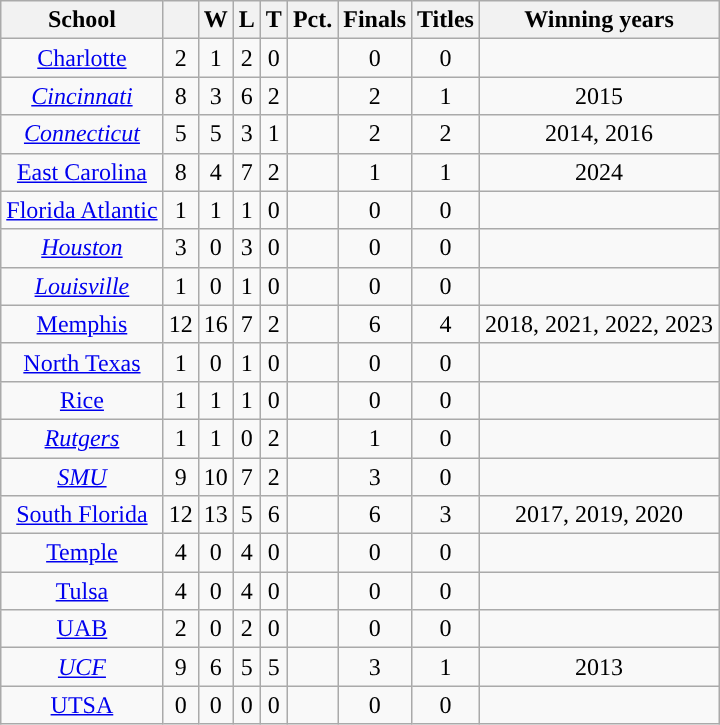<table class="wikitable sortable" style="text-align:center;">
<tr>
<th width=px>School</th>
<th width=px></th>
<th width=px>W</th>
<th width=px>L</th>
<th width=px>T</th>
<th width=px>Pct.</th>
<th width=px>Finals</th>
<th width=px>Titles</th>
<th width=px>Winning years</th>
</tr>
<tr>
<td><a href='#'>Charlotte</a></td>
<td>2</td>
<td>1</td>
<td>2</td>
<td>0</td>
<td></td>
<td>0</td>
<td>0</td>
<td></td>
</tr>
<tr>
<td><em><a href='#'>Cincinnati</a></em></td>
<td>8</td>
<td>3</td>
<td>6</td>
<td>2</td>
<td></td>
<td>2</td>
<td>1</td>
<td>2015</td>
</tr>
<tr>
<td><em><a href='#'>Connecticut</a></em></td>
<td>5</td>
<td>5</td>
<td>3</td>
<td>1</td>
<td></td>
<td>2</td>
<td>2</td>
<td>2014, 2016</td>
</tr>
<tr>
<td><a href='#'>East Carolina</a></td>
<td>8</td>
<td>4</td>
<td>7</td>
<td>2</td>
<td></td>
<td>1</td>
<td>1</td>
<td>2024</td>
</tr>
<tr>
<td><a href='#'>Florida Atlantic</a></td>
<td>1</td>
<td>1</td>
<td>1</td>
<td>0</td>
<td></td>
<td>0</td>
<td>0</td>
<td></td>
</tr>
<tr>
<td><em><a href='#'>Houston</a></em></td>
<td>3</td>
<td>0</td>
<td>3</td>
<td>0</td>
<td></td>
<td>0</td>
<td>0</td>
<td></td>
</tr>
<tr>
<td><em><a href='#'>Louisville</a></em></td>
<td>1</td>
<td>0</td>
<td>1</td>
<td>0</td>
<td></td>
<td>0</td>
<td>0</td>
<td></td>
</tr>
<tr>
<td><a href='#'>Memphis</a></td>
<td>12</td>
<td>16</td>
<td>7</td>
<td>2</td>
<td></td>
<td>6</td>
<td>4</td>
<td>2018, 2021, 2022, 2023</td>
</tr>
<tr>
<td><a href='#'>North Texas</a></td>
<td>1</td>
<td>0</td>
<td>1</td>
<td>0</td>
<td></td>
<td>0</td>
<td>0</td>
<td></td>
</tr>
<tr>
<td><a href='#'>Rice</a></td>
<td>1</td>
<td>1</td>
<td>1</td>
<td>0</td>
<td></td>
<td>0</td>
<td>0</td>
<td></td>
</tr>
<tr>
<td><em><a href='#'>Rutgers</a></em></td>
<td>1</td>
<td>1</td>
<td>0</td>
<td>2</td>
<td></td>
<td>1</td>
<td>0</td>
<td></td>
</tr>
<tr>
<td><em><a href='#'>SMU</a></em></td>
<td>9</td>
<td>10</td>
<td>7</td>
<td>2</td>
<td></td>
<td>3</td>
<td>0</td>
<td></td>
</tr>
<tr>
<td><a href='#'>South Florida</a></td>
<td>12</td>
<td>13</td>
<td>5</td>
<td>6</td>
<td></td>
<td>6</td>
<td>3</td>
<td>2017, 2019, 2020</td>
</tr>
<tr>
<td><a href='#'>Temple</a></td>
<td>4</td>
<td>0</td>
<td>4</td>
<td>0</td>
<td></td>
<td>0</td>
<td>0</td>
<td></td>
</tr>
<tr>
<td><a href='#'>Tulsa</a></td>
<td>4</td>
<td>0</td>
<td>4</td>
<td>0</td>
<td></td>
<td>0</td>
<td>0</td>
<td></td>
</tr>
<tr>
<td><a href='#'>UAB</a></td>
<td>2</td>
<td>0</td>
<td>2</td>
<td>0</td>
<td></td>
<td>0</td>
<td>0</td>
<td></td>
</tr>
<tr>
<td><em><a href='#'>UCF</a></em></td>
<td>9</td>
<td>6</td>
<td>5</td>
<td>5</td>
<td></td>
<td>3</td>
<td>1</td>
<td>2013</td>
</tr>
<tr>
<td><a href='#'>UTSA</a></td>
<td>0</td>
<td>0</td>
<td>0</td>
<td>0</td>
<td></td>
<td>0</td>
<td>0</td>
<td></td>
</tr>
</table>
